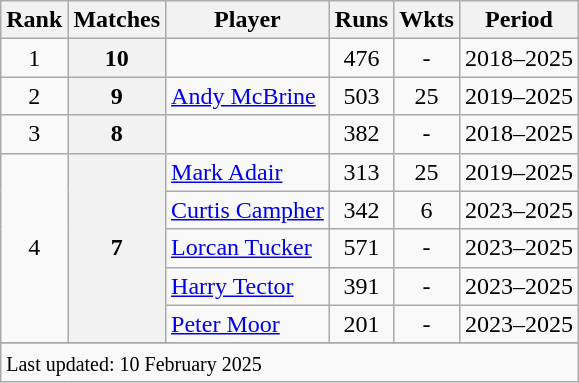<table class="wikitable plainrowheaders sortable">
<tr>
<th scope=col>Rank</th>
<th scope=col>Matches</th>
<th scope=col>Player</th>
<th scope=col>Runs</th>
<th scope=col>Wkts</th>
<th scope=col>Period</th>
</tr>
<tr>
<td align=center>1</td>
<th scope=row style=text-align:center;>10</th>
<td></td>
<td align=center>476</td>
<td align=center>-</td>
<td>2018–2025</td>
</tr>
<tr>
<td align=center>2</td>
<th scope=row style=text-align:center;>9</th>
<td><a href='#'>Andy McBrine</a></td>
<td align=center>503</td>
<td align=center>25</td>
<td>2019–2025</td>
</tr>
<tr>
<td align=center>3</td>
<th scope=row style=text-align:center;>8</th>
<td></td>
<td align=center>382</td>
<td align=center>-</td>
<td>2018–2025</td>
</tr>
<tr>
<td align=center rowspan=5>4</td>
<th scope=row style=text-align:center; rowspan=5>7</th>
<td><a href='#'>Mark Adair</a></td>
<td align=center>313</td>
<td align=center>25</td>
<td>2019–2025</td>
</tr>
<tr>
<td><a href='#'>Curtis Campher</a></td>
<td align=center>342</td>
<td align=center>6</td>
<td>2023–2025</td>
</tr>
<tr>
<td><a href='#'>Lorcan Tucker</a></td>
<td align=center>571</td>
<td align=center>-</td>
<td>2023–2025</td>
</tr>
<tr>
<td><a href='#'>Harry Tector</a></td>
<td align=center>391</td>
<td align=center>-</td>
<td>2023–2025</td>
</tr>
<tr>
<td><a href='#'>Peter Moor</a></td>
<td align=center>201</td>
<td align=center>-</td>
<td>2023–2025</td>
</tr>
<tr>
</tr>
<tr class=sortbottom>
<td colspan=6><small>Last updated: 10 February 2025</small></td>
</tr>
</table>
